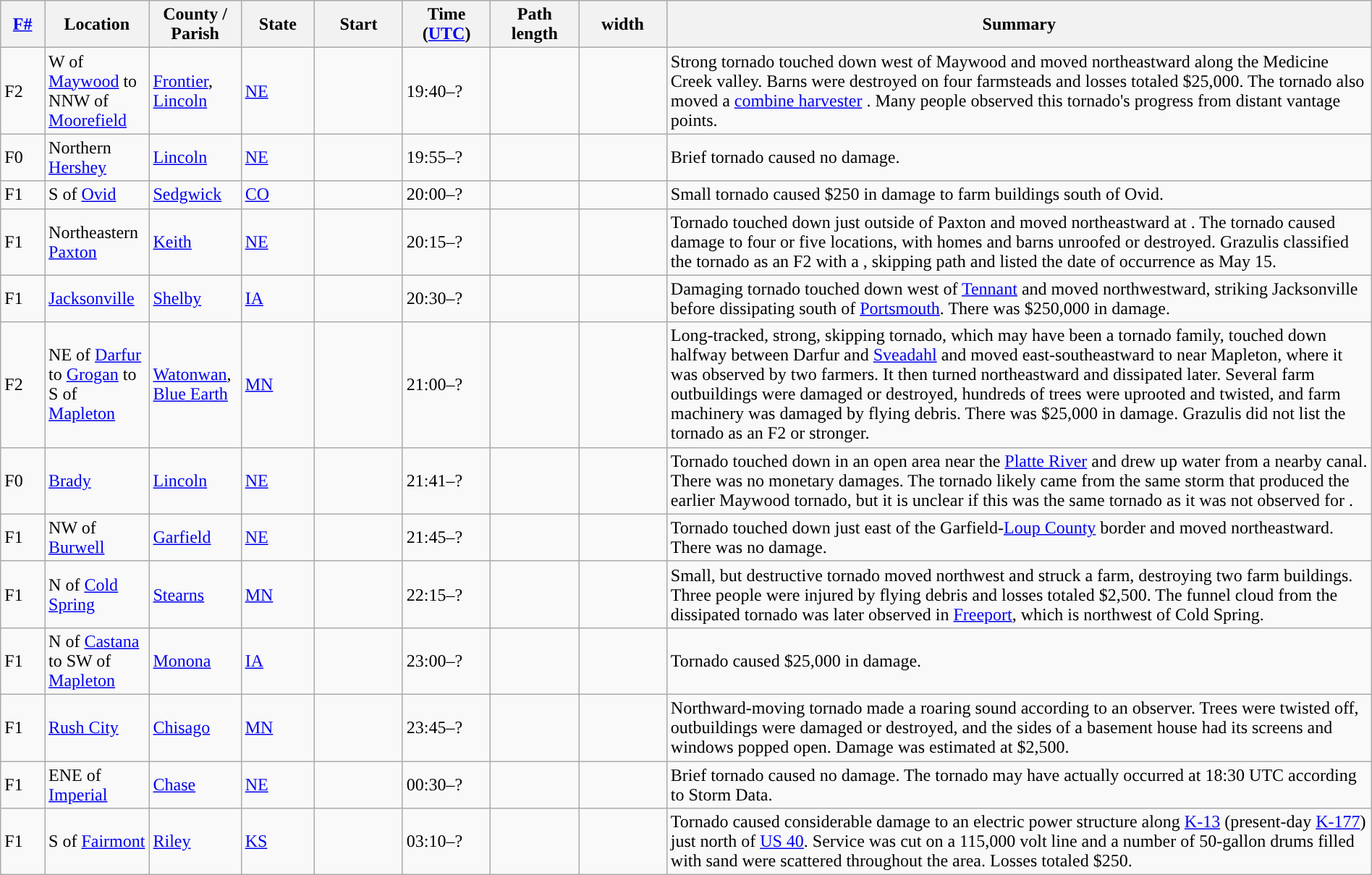<table class="wikitable sortable" style="width:100%;">
<tr>
<th scope="col"  style="width:3%; text-align:center;"><a href='#'>F#</a></th>
<th scope="col"  style="width:7%; text-align:center;" class="unsortable">Location</th>
<th scope="col"  style="width:6%; text-align:center;" class="unsortable">County / Parish</th>
<th scope="col"  style="width:5%; text-align:center;">State</th>
<th scope="col"  style="width:6%; text-align:center;">Start<br></th>
<th scope="col"  style="width:6%; text-align:center;">Time (<a href='#'>UTC</a>)</th>
<th scope="col"  style="width:6%; text-align:center;">Path length</th>
<th scope="col"  style="width:6%; text-align:center;"> width</th>
<th scope="col" class="unsortable" style="width:48%; text-align:center;">Summary</th>
</tr>
<tr>
<td>F2</td>
<td>W of <a href='#'>Maywood</a> to NNW of <a href='#'>Moorefield</a></td>
<td><a href='#'>Frontier</a>, <a href='#'>Lincoln</a></td>
<td><a href='#'>NE</a></td>
<td></td>
<td>19:40–?</td>
<td></td>
<td></td>
<td>Strong tornado touched down  west of Maywood and moved northeastward along the Medicine Creek valley. Barns were destroyed on four farmsteads and losses totaled $25,000. The tornado also moved a <a href='#'>combine harvester</a> . Many people observed this tornado's progress from distant vantage points.</td>
</tr>
<tr>
<td>F0</td>
<td>Northern <a href='#'>Hershey</a></td>
<td><a href='#'>Lincoln</a></td>
<td><a href='#'>NE</a></td>
<td></td>
<td>19:55–?</td>
<td></td>
<td></td>
<td>Brief tornado caused no damage.</td>
</tr>
<tr>
<td>F1</td>
<td>S of <a href='#'>Ovid</a></td>
<td><a href='#'>Sedgwick</a></td>
<td><a href='#'>CO</a></td>
<td></td>
<td>20:00–?</td>
<td></td>
<td></td>
<td>Small tornado caused $250 in damage to farm buildings south of Ovid.</td>
</tr>
<tr>
<td>F1</td>
<td>Northeastern <a href='#'>Paxton</a></td>
<td><a href='#'>Keith</a></td>
<td><a href='#'>NE</a></td>
<td></td>
<td>20:15–?</td>
<td></td>
<td></td>
<td>Tornado touched down just outside of Paxton and moved northeastward at . The tornado caused damage to four or five locations, with homes and barns unroofed or destroyed. Grazulis classified the tornado as an F2 with a , skipping path and listed the date of occurrence as May 15.</td>
</tr>
<tr>
<td>F1</td>
<td><a href='#'>Jacksonville</a></td>
<td><a href='#'>Shelby</a></td>
<td><a href='#'>IA</a></td>
<td></td>
<td>20:30–?</td>
<td></td>
<td></td>
<td>Damaging tornado touched down west of <a href='#'>Tennant</a> and moved northwestward, striking Jacksonville before dissipating south of <a href='#'>Portsmouth</a>. There was $250,000 in damage.</td>
</tr>
<tr>
<td>F2</td>
<td>NE of <a href='#'>Darfur</a> to <a href='#'>Grogan</a> to S of <a href='#'>Mapleton</a></td>
<td><a href='#'>Watonwan</a>, <a href='#'>Blue Earth</a></td>
<td><a href='#'>MN</a></td>
<td></td>
<td>21:00–?</td>
<td></td>
<td></td>
<td>Long-tracked, strong, skipping tornado, which may have been a tornado family, touched down halfway between Darfur and <a href='#'>Sveadahl</a> and moved east-southeastward to near Mapleton, where it was observed by two farmers. It then turned northeastward and dissipated  later. Several farm outbuildings were damaged or destroyed, hundreds of trees were uprooted and twisted, and farm machinery was damaged by flying debris. There was $25,000 in damage. Grazulis did not list the tornado as an F2 or stronger.</td>
</tr>
<tr>
<td>F0</td>
<td><a href='#'>Brady</a></td>
<td><a href='#'>Lincoln</a></td>
<td><a href='#'>NE</a></td>
<td></td>
<td>21:41–?</td>
<td></td>
<td></td>
<td>Tornado touched down in an open area near the <a href='#'>Platte River</a> and drew up water from a nearby canal. There was no monetary damages. The tornado likely came from the same storm that produced the earlier Maywood tornado, but it is unclear if this was the same tornado as it was not observed for .</td>
</tr>
<tr>
<td>F1</td>
<td>NW of <a href='#'>Burwell</a></td>
<td><a href='#'>Garfield</a></td>
<td><a href='#'>NE</a></td>
<td></td>
<td>21:45–?</td>
<td></td>
<td></td>
<td>Tornado touched down just east of the Garfield-<a href='#'>Loup County</a> border and moved northeastward. There was no damage.</td>
</tr>
<tr>
<td>F1</td>
<td>N of <a href='#'>Cold Spring</a></td>
<td><a href='#'>Stearns</a></td>
<td><a href='#'>MN</a></td>
<td></td>
<td>22:15–?</td>
<td></td>
<td></td>
<td>Small, but destructive tornado moved northwest and struck a farm, destroying two farm buildings. Three people were injured by flying debris and losses totaled $2,500. The funnel cloud from the dissipated tornado was later observed in <a href='#'>Freeport</a>, which is  northwest of Cold Spring.</td>
</tr>
<tr>
<td>F1</td>
<td>N of <a href='#'>Castana</a> to SW of <a href='#'>Mapleton</a></td>
<td><a href='#'>Monona</a></td>
<td><a href='#'>IA</a></td>
<td></td>
<td>23:00–?</td>
<td></td>
<td></td>
<td>Tornado caused $25,000 in damage.</td>
</tr>
<tr>
<td>F1</td>
<td><a href='#'>Rush City</a></td>
<td><a href='#'>Chisago</a></td>
<td><a href='#'>MN</a></td>
<td></td>
<td>23:45–?</td>
<td></td>
<td></td>
<td>Northward-moving tornado made a roaring sound according to an observer. Trees were twisted off, outbuildings were damaged or destroyed, and the sides of a basement house had its screens and windows popped open. Damage was estimated at $2,500.</td>
</tr>
<tr>
<td>F1</td>
<td>ENE of <a href='#'>Imperial</a></td>
<td><a href='#'>Chase</a></td>
<td><a href='#'>NE</a></td>
<td></td>
<td>00:30–?</td>
<td></td>
<td></td>
<td>Brief tornado caused no damage. The tornado may have actually occurred at 18:30 UTC according to Storm Data.</td>
</tr>
<tr>
<td>F1</td>
<td>S of <a href='#'>Fairmont</a></td>
<td><a href='#'>Riley</a></td>
<td><a href='#'>KS</a></td>
<td></td>
<td>03:10–?</td>
<td></td>
<td></td>
<td>Tornado caused considerable damage to an electric power structure along <a href='#'>K-13</a> (present-day <a href='#'>K-177</a>) just north of <a href='#'>US 40</a>. Service was cut on a 115,000 volt line and a number of 50-gallon drums filled with sand were scattered throughout the area. Losses totaled $250.</td>
</tr>
</table>
